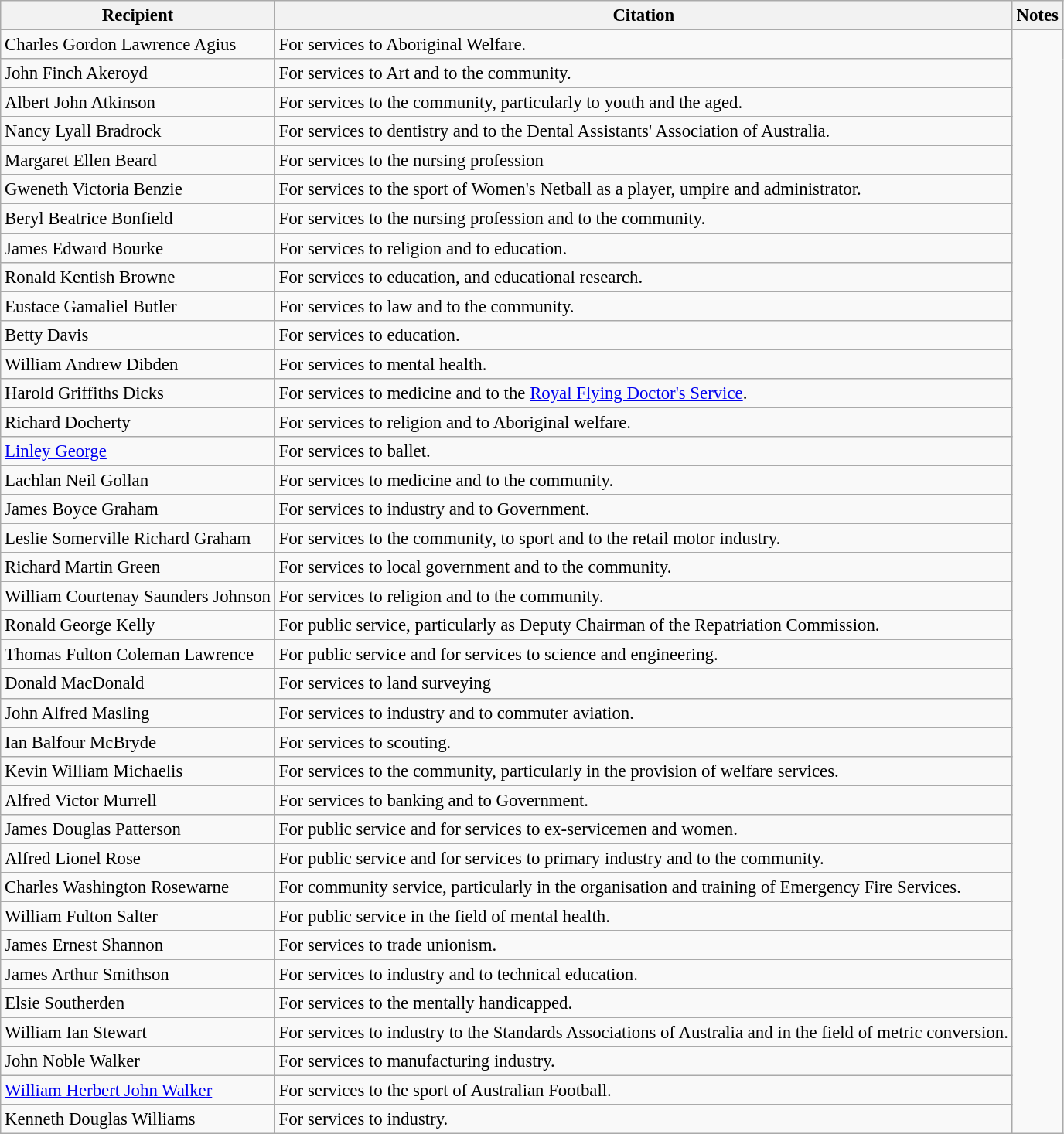<table class="wikitable" style="font-size:95%;">
<tr>
<th>Recipient</th>
<th>Citation</th>
<th>Notes</th>
</tr>
<tr>
<td>Charles Gordon Lawrence Agius</td>
<td>For services to Aboriginal Welfare.</td>
<td rowspan=38></td>
</tr>
<tr>
<td> John Finch Akeroyd </td>
<td>For services to Art and to the community.</td>
</tr>
<tr>
<td>Albert John Atkinson</td>
<td>For services to the community, particularly to youth and the aged.</td>
</tr>
<tr>
<td>Nancy Lyall Bradrock</td>
<td>For services to dentistry and to the Dental Assistants' Association of Australia.</td>
</tr>
<tr>
<td>Margaret Ellen Beard</td>
<td>For services to the nursing profession</td>
</tr>
<tr>
<td>Gweneth Victoria Benzie</td>
<td>For services to the sport of Women's Netball as a player, umpire and administrator.</td>
</tr>
<tr>
<td>Beryl Beatrice Bonfield</td>
<td>For services to the nursing profession and to the community.</td>
</tr>
<tr>
<td> James Edward Bourke</td>
<td>For services to religion and to education.</td>
</tr>
<tr>
<td> Ronald Kentish Browne</td>
<td>For services to education, and educational research.</td>
</tr>
<tr>
<td>Eustace Gamaliel Butler</td>
<td>For services to law and to the community.</td>
</tr>
<tr>
<td>Betty Davis</td>
<td>For services to education.</td>
</tr>
<tr>
<td> William Andrew Dibden</td>
<td>For services to mental health.</td>
</tr>
<tr>
<td> Harold Griffiths Dicks</td>
<td>For services to medicine and to the <a href='#'>Royal Flying Doctor's Service</a>.</td>
</tr>
<tr>
<td> Richard Docherty</td>
<td>For services to religion and to Aboriginal welfare.</td>
</tr>
<tr>
<td><a href='#'>Linley George</a></td>
<td>For services to ballet.</td>
</tr>
<tr>
<td> Lachlan Neil Gollan</td>
<td>For services to medicine and to the community.</td>
</tr>
<tr>
<td>James Boyce Graham</td>
<td>For services to industry and to Government.</td>
</tr>
<tr>
<td>Leslie Somerville Richard Graham</td>
<td>For services to the community, to sport and to the retail motor industry.</td>
</tr>
<tr>
<td>Richard Martin Green</td>
<td>For services to local government and to the community.</td>
</tr>
<tr>
<td> William Courtenay Saunders Johnson</td>
<td>For services to religion and to the community.</td>
</tr>
<tr>
<td>Ronald George Kelly</td>
<td>For public service, particularly as Deputy Chairman of the Repatriation Commission.</td>
</tr>
<tr>
<td>Thomas Fulton Coleman Lawrence</td>
<td>For public service and for services to science and engineering.</td>
</tr>
<tr>
<td> Donald MacDonald</td>
<td>For services to land surveying</td>
</tr>
<tr>
<td>John Alfred Masling</td>
<td>For services to industry and to commuter aviation.</td>
</tr>
<tr>
<td>Ian Balfour McBryde</td>
<td>For services to scouting.</td>
</tr>
<tr>
<td>Kevin William Michaelis</td>
<td>For services to the community, particularly in the provision of welfare services.</td>
</tr>
<tr>
<td>Alfred Victor Murrell</td>
<td>For services to banking and to Government.</td>
</tr>
<tr>
<td>James Douglas Patterson</td>
<td>For public service and for services to ex-servicemen and women.</td>
</tr>
<tr>
<td>Alfred Lionel Rose </td>
<td>For public service and for services to primary industry and to the community.</td>
</tr>
<tr>
<td>Charles Washington Rosewarne</td>
<td>For community service, particularly in the organisation and training of Emergency Fire Services.</td>
</tr>
<tr>
<td> William Fulton Salter</td>
<td>For public service in the field of mental health.</td>
</tr>
<tr>
<td>James Ernest Shannon</td>
<td>For services to trade unionism.</td>
</tr>
<tr>
<td>James Arthur Smithson</td>
<td>For services to industry and to technical education.</td>
</tr>
<tr>
<td>Elsie Southerden</td>
<td>For services to the mentally handicapped.</td>
</tr>
<tr>
<td>William Ian Stewart</td>
<td>For services to industry to the Standards Associations of Australia and in the field of metric conversion.</td>
</tr>
<tr>
<td>John Noble Walker </td>
<td>For services to manufacturing industry.</td>
</tr>
<tr>
<td><a href='#'>William Herbert John Walker</a></td>
<td>For services to the sport of Australian Football.</td>
</tr>
<tr>
<td>Kenneth Douglas Williams</td>
<td>For services to industry.</td>
</tr>
</table>
